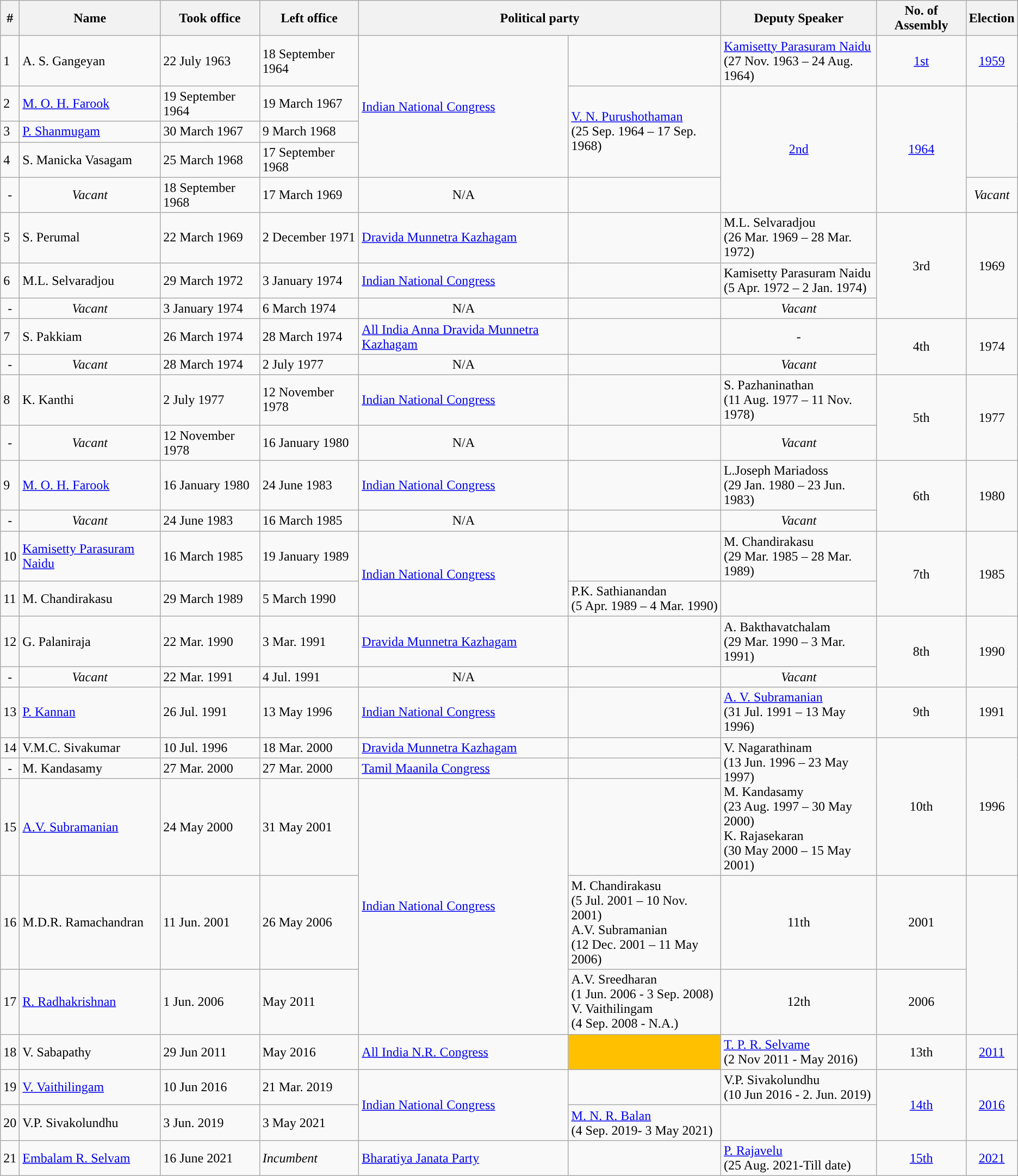<table class="wikitable">
<tr>
<th>#</th>
<th>Name</th>
<th>Took office</th>
<th>Left office</th>
<th colspan=2>Political party</th>
<th>Deputy Speaker</th>
<th>No. of Assembly</th>
<th>Election</th>
</tr>
<tr>
<td>1</td>
<td>A. S. Gangeyan</td>
<td>22 July 1963</td>
<td>18 September 1964</td>
<td rowspan=4><a href='#'>Indian National Congress</a></td>
<td style="background-color: "></td>
<td><a href='#'>Kamisetty Parasuram Naidu</a><br>(27 Nov. 1963 – 24 Aug. 1964)</td>
<td align="center" rowspan=1><a href='#'>1st</a></td>
<td align="center"><a href='#'>1959</a></td>
</tr>
<tr>
<td>2</td>
<td><a href='#'>M. O. H. Farook</a></td>
<td>19 September 1964</td>
<td>19 March 1967</td>
<td rowspan=3><a href='#'>V. N. Purushothaman</a><br>(25 Sep. 1964 – 17 Sep. 1968)</td>
<td align="center" rowspan=4><a href='#'>2nd</a></td>
<td align="center" rowspan=4><a href='#'>1964</a></td>
</tr>
<tr>
<td>3</td>
<td><a href='#'>P. Shanmugam</a></td>
<td>30 March 1967</td>
<td>9 March 1968</td>
</tr>
<tr>
<td>4</td>
<td>S. Manicka Vasagam</td>
<td>25 March 1968</td>
<td>17 September 1968</td>
</tr>
<tr>
<td align="center">-</td>
<td align="center"><em>Vacant</em><br></td>
<td>18 September 1968</td>
<td>17 March 1969</td>
<td align="center">N/A</td>
<td></td>
<td align="center"><em>Vacant</em></td>
</tr>
<tr>
<td>5</td>
<td>S. Perumal</td>
<td>22 March 1969</td>
<td>2 December 1971</td>
<td rowspan=1><a href='#'>Dravida Munnetra Kazhagam</a></td>
<td style="background-color: "></td>
<td>M.L. Selvaradjou<br> (26 Mar. 1969 – 28 Mar. 1972)</td>
<td align="center" rowspan=3>3rd</td>
<td align="center" rowspan=3>1969</td>
</tr>
<tr>
<td>6</td>
<td>M.L. Selvaradjou</td>
<td>29 March 1972</td>
<td>3 January 1974</td>
<td rowspan=1><a href='#'>Indian National Congress</a></td>
<td style="background-color: "></td>
<td>Kamisetty Parasuram Naidu<br>(5 Apr. 1972 – 2 Jan. 1974)</td>
</tr>
<tr>
<td align="center">-</td>
<td align="center"><em>Vacant</em><br></td>
<td>3 January 1974</td>
<td>6 March 1974</td>
<td align="center">N/A</td>
<td></td>
<td align="center"><em>Vacant</em></td>
</tr>
<tr>
<td>7</td>
<td>S. Pakkiam</td>
<td>26 March 1974</td>
<td>28 March 1974</td>
<td rowspan=1><a href='#'>All India Anna Dravida Munnetra Kazhagam</a></td>
<td style="background-color: "></td>
<td align="center">-</td>
<td align="center" rowspan=2>4th</td>
<td align="center" rowspan=2>1974</td>
</tr>
<tr>
<td align="center">-</td>
<td align="center"><em>Vacant</em><br></td>
<td>28 March 1974</td>
<td>2 July 1977</td>
<td align="center">N/A</td>
<td></td>
<td align="center"><em>Vacant</em></td>
</tr>
<tr>
<td>8</td>
<td>K. Kanthi</td>
<td>2 July 1977</td>
<td>12 November 1978</td>
<td rowspan=1><a href='#'>Indian National Congress</a></td>
<td style="background-color: "></td>
<td>S. Pazhaninathan<br>(11 Aug. 1977 – 11 Nov. 1978)</td>
<td align="center" rowspan=2>5th</td>
<td align="center" rowspan=2>1977</td>
</tr>
<tr>
<td align="center">-</td>
<td align="center"><em>Vacant</em><br></td>
<td>12 November 1978</td>
<td>16 January 1980</td>
<td align="center">N/A</td>
<td></td>
<td align="center"><em>Vacant</em></td>
</tr>
<tr>
<td>9</td>
<td><a href='#'>M. O. H. Farook</a></td>
<td>16 January 1980</td>
<td>24 June 1983</td>
<td rowspan=1><a href='#'>Indian National Congress</a></td>
<td style="background-color: "></td>
<td>L.Joseph Mariadoss<br>(29 Jan. 1980 – 23 Jun. 1983)</td>
<td align="center" rowspan=2>6th</td>
<td align="center" rowspan=2>1980</td>
</tr>
<tr>
<td align="center">-</td>
<td align="center"><em>Vacant</em><br></td>
<td>24 June 1983</td>
<td>16 March 1985</td>
<td align="center">N/A</td>
<td></td>
<td align="center"><em>Vacant</em></td>
</tr>
<tr>
<td>10</td>
<td><a href='#'>Kamisetty Parasuram Naidu</a></td>
<td>16 March 1985</td>
<td>19 January 1989</td>
<td rowspan=2><a href='#'>Indian National Congress</a></td>
<td style="background-color: "></td>
<td>M. Chandirakasu<br>(29 Mar. 1985 – 28 Mar. 1989)</td>
<td align="center" rowspan=2>7th</td>
<td align="center" rowspan=2>1985</td>
</tr>
<tr>
<td>11</td>
<td>M. Chandirakasu</td>
<td>29 March 1989</td>
<td>5 March 1990</td>
<td>P.K. Sathianandan<br>(5 Apr. 1989 – 4 Mar. 1990)</td>
</tr>
<tr>
<td>12</td>
<td>G. Palaniraja</td>
<td>22 Mar. 1990</td>
<td>3 Mar. 1991</td>
<td rowspan=1><a href='#'>Dravida Munnetra Kazhagam</a></td>
<td style="background-color: "></td>
<td>A. Bakthavatchalam<br>(29 Mar. 1990 – 3 Mar. 1991)</td>
<td align="center" rowspan=2>8th</td>
<td align="center" rowspan=2>1990</td>
</tr>
<tr>
<td align="center">-</td>
<td align="center"><em>Vacant</em><br></td>
<td>22 Mar. 1991</td>
<td>4 Jul. 1991</td>
<td align="center">N/A</td>
<td></td>
<td align="center"><em>Vacant</em></td>
</tr>
<tr>
<td>13</td>
<td><a href='#'>P. Kannan</a></td>
<td>26 Jul. 1991</td>
<td>13 May 1996</td>
<td rowspan=1><a href='#'>Indian National Congress</a></td>
<td style="background-color: "></td>
<td><a href='#'>A. V. Subramanian</a><br>(31 Jul. 1991 – 13 May 1996)</td>
<td align="center" rowspan=1>9th</td>
<td align="center" rowspan=1>1991</td>
</tr>
<tr>
<td>14</td>
<td>V.M.C. Sivakumar</td>
<td>10 Jul. 1996</td>
<td>18 Mar. 2000</td>
<td rowspan=1><a href='#'>Dravida Munnetra Kazhagam</a></td>
<td style="background-color: "></td>
<td rowspan=3>V. Nagarathinam<br>(13 Jun. 1996 – 23 May 1997)<br>M. Kandasamy<br>(23 Aug. 1997 – 30 May 2000)<br>K. Rajasekaran<br>(30 May 2000 – 15 May 2001)</td>
<td align="center" rowspan=3>10th</td>
<td align="center" rowspan=3>1996</td>
</tr>
<tr>
<td align="center">-</td>
<td>M. Kandasamy</td>
<td>27 Mar. 2000</td>
<td>27 Mar. 2000</td>
<td><a href='#'>Tamil Maanila Congress</a></td>
</tr>
<tr>
<td>15</td>
<td><a href='#'>A.V. Subramanian</a></td>
<td>24 May 2000</td>
<td>31 May 2001</td>
<td rowspan=3><a href='#'>Indian National Congress</a></td>
<td style="background-color: "></td>
</tr>
<tr>
<td>16</td>
<td>M.D.R. Ramachandran</td>
<td>11 Jun. 2001</td>
<td>26 May 2006</td>
<td>M. Chandirakasu<br>(5 Jul. 2001 – 10 Nov. 2001)<br>A.V. Subramanian<br>(12 Dec. 2001 – 11 May 2006)</td>
<td align="center" rowspan=1>11th</td>
<td align="center" rowspan=1>2001</td>
</tr>
<tr>
<td>17</td>
<td><a href='#'>R. Radhakrishnan</a></td>
<td>1 Jun. 2006</td>
<td>May 2011</td>
<td>A.V. Sreedharan<br>(1 Jun. 2006 - 3 Sep. 2008)<br> V. Vaithilingam<br>(4 Sep. 2008 - N.A.)</td>
<td align="center" rowspan=1>12th</td>
<td align="center" rowspan=1>2006</td>
</tr>
<tr>
<td>18</td>
<td>V. Sabapathy</td>
<td>29 Jun 2011</td>
<td>May 2016</td>
<td rowspan=1><a href='#'>All India N.R. Congress</a></td>
<td style="background-color: #FFC000" rowspan=1></td>
<td><a href='#'>T. P. R. Selvame</a><br>(2 Nov 2011 - May 2016)</td>
<td align="center">13th</td>
<td align="center"><a href='#'>2011</a></td>
</tr>
<tr>
<td>19</td>
<td><a href='#'>V. Vaithilingam</a></td>
<td>10 Jun 2016</td>
<td>21 Mar. 2019</td>
<td rowspan=2><a href='#'>Indian National Congress</a></td>
<td style="background-color: "></td>
<td>V.P. Sivakolundhu<br>(10 Jun 2016 - 2. Jun. 2019)</td>
<td align="center" rowspan=2><a href='#'>14th</a></td>
<td align="center" rowspan=2><a href='#'>2016</a></td>
</tr>
<tr>
<td>20</td>
<td>V.P. Sivakolundhu</td>
<td>3 Jun. 2019</td>
<td>3 May 2021</td>
<td><a href='#'>M. N. R. Balan</a><br>(4 Sep. 2019- 3 May 2021)</td>
</tr>
<tr>
<td>21</td>
<td><a href='#'>Embalam R. Selvam</a></td>
<td>16 June 2021</td>
<td><em>Incumbent</em></td>
<td rowspan=1><a href='#'>Bharatiya Janata Party</a></td>
<td style="background-color: "></td>
<td><a href='#'>P. Rajavelu</a><br>(25 Aug. 2021-Till date)</td>
<td align="center" rowspan=1><a href='#'>15th</a></td>
<td align="center" rowspan=1><a href='#'>2021</a></td>
</tr>
</table>
